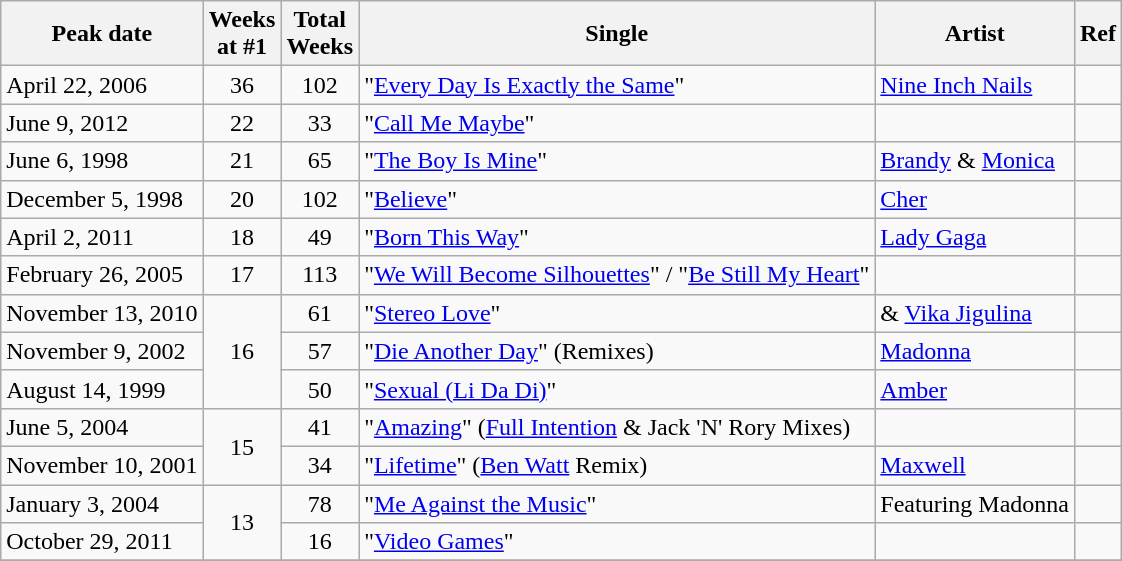<table class="wikitable sortable plainrowheaders">
<tr>
<th>Peak date</th>
<th>Weeks<br>at #1</th>
<th>Total<br>Weeks</th>
<th>Single</th>
<th>Artist</th>
<th>Ref</th>
</tr>
<tr>
<td>April 22, 2006</td>
<td align="center">36</td>
<td align="center">102</td>
<td>"<a href='#'>Every Day Is Exactly the Same</a>"</td>
<td><a href='#'>Nine Inch Nails</a></td>
<td></td>
</tr>
<tr>
<td>June 9, 2012</td>
<td align="center">22</td>
<td align="center">33</td>
<td>"<a href='#'>Call Me Maybe</a>"</td>
<td></td>
<td></td>
</tr>
<tr>
<td>June 6, 1998</td>
<td align="center">21</td>
<td align="center">65</td>
<td>"<a href='#'>The Boy Is Mine</a>"</td>
<td><a href='#'>Brandy</a> & <a href='#'>Monica</a></td>
<td></td>
</tr>
<tr>
<td>December 5, 1998</td>
<td align="center">20</td>
<td align="center">102</td>
<td>"<a href='#'>Believe</a>"</td>
<td><a href='#'>Cher</a></td>
<td></td>
</tr>
<tr>
<td>April 2, 2011</td>
<td align="center">18</td>
<td align="center">49</td>
<td>"<a href='#'>Born This Way</a>"</td>
<td><a href='#'>Lady Gaga</a></td>
<td></td>
</tr>
<tr>
<td>February 26, 2005</td>
<td align="center">17</td>
<td align="center">113</td>
<td>"<a href='#'>We Will Become Silhouettes</a>" / "<a href='#'>Be Still My Heart</a>"</td>
<td></td>
<td></td>
</tr>
<tr>
<td>November 13, 2010</td>
<td rowspan="3" align="center">16</td>
<td align="center">61</td>
<td>"<a href='#'>Stereo Love</a>"</td>
<td> & <a href='#'>Vika Jigulina</a></td>
<td></td>
</tr>
<tr>
<td>November 9, 2002</td>
<td align="center">57</td>
<td>"<a href='#'>Die Another Day</a>" (Remixes)</td>
<td><a href='#'>Madonna</a></td>
<td></td>
</tr>
<tr>
<td>August 14, 1999</td>
<td align="center">50</td>
<td>"<a href='#'>Sexual (Li Da Di)</a>"</td>
<td><a href='#'>Amber</a></td>
<td></td>
</tr>
<tr>
<td>June 5, 2004</td>
<td rowspan="2" align="center">15</td>
<td align="center">41</td>
<td>"<a href='#'>Amazing</a>" (<a href='#'>Full Intention</a> & Jack 'N' Rory Mixes)</td>
<td></td>
<td></td>
</tr>
<tr>
<td>November 10, 2001</td>
<td align="center">34</td>
<td>"<a href='#'>Lifetime</a>" (<a href='#'>Ben Watt</a> Remix)</td>
<td><a href='#'>Maxwell</a></td>
<td></td>
</tr>
<tr>
<td>January 3, 2004</td>
<td rowspan="2" align="center">13</td>
<td align="center">78</td>
<td>"<a href='#'>Me Against the Music</a>"</td>
<td> Featuring Madonna</td>
<td></td>
</tr>
<tr>
<td>October 29, 2011</td>
<td align="center">16</td>
<td>"<a href='#'>Video Games</a>"</td>
<td></td>
<td></td>
</tr>
<tr>
</tr>
</table>
